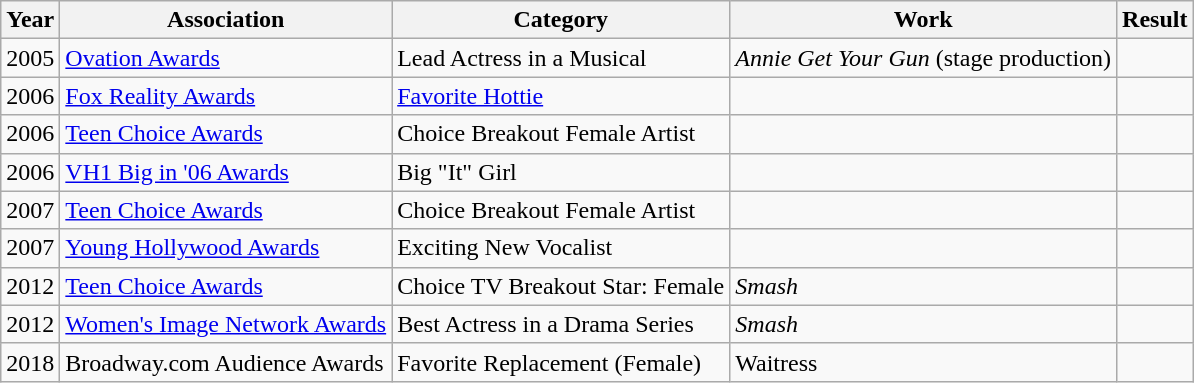<table class="wikitable sortable plainrowheaders">
<tr>
<th>Year</th>
<th>Association</th>
<th>Category</th>
<th>Work</th>
<th>Result</th>
</tr>
<tr>
<td>2005</td>
<td><a href='#'>Ovation Awards</a></td>
<td>Lead Actress in a Musical</td>
<td><em>Annie Get Your Gun</em> (stage production)</td>
<td></td>
</tr>
<tr>
<td>2006</td>
<td><a href='#'>Fox Reality Awards</a></td>
<td><a href='#'>Favorite Hottie</a></td>
<td></td>
<td></td>
</tr>
<tr>
<td>2006</td>
<td><a href='#'>Teen Choice Awards</a></td>
<td>Choice Breakout Female Artist</td>
<td></td>
<td></td>
</tr>
<tr>
<td>2006</td>
<td><a href='#'>VH1 Big in '06 Awards</a></td>
<td>Big "It" Girl</td>
<td></td>
<td></td>
</tr>
<tr>
<td>2007</td>
<td><a href='#'>Teen Choice Awards</a></td>
<td>Choice Breakout Female Artist</td>
<td></td>
<td></td>
</tr>
<tr>
<td>2007</td>
<td><a href='#'>Young Hollywood Awards</a></td>
<td>Exciting New Vocalist</td>
<td></td>
<td></td>
</tr>
<tr>
<td>2012</td>
<td><a href='#'>Teen Choice Awards</a></td>
<td>Choice TV Breakout Star: Female</td>
<td><em>Smash</em></td>
<td></td>
</tr>
<tr>
<td>2012</td>
<td><a href='#'>Women's Image Network Awards</a></td>
<td>Best Actress in a Drama Series</td>
<td><em>Smash</em></td>
<td></td>
</tr>
<tr>
<td>2018</td>
<td>Broadway.com Audience Awards</td>
<td>Favorite Replacement (Female)</td>
<td>Waitress</td>
<td></td>
</tr>
</table>
